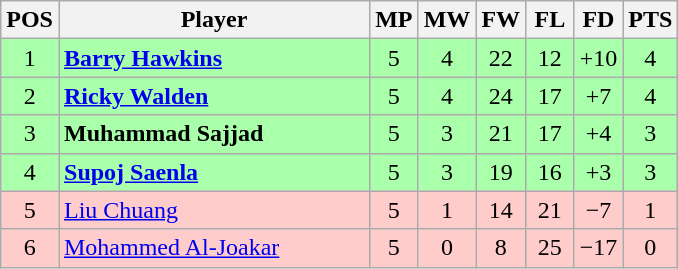<table class="wikitable" style="text-align: center;">
<tr>
<th width=25>POS</th>
<th width=200>Player</th>
<th width=25>MP</th>
<th width=25>MW</th>
<th width=25>FW</th>
<th width=25>FL</th>
<th width=25>FD</th>
<th width=25>PTS</th>
</tr>
<tr style="background:#aaffaa;">
<td>1</td>
<td style="text-align:left;"> <strong><a href='#'>Barry Hawkins</a></strong></td>
<td>5</td>
<td>4</td>
<td>22</td>
<td>12</td>
<td>+10</td>
<td>4</td>
</tr>
<tr style="background:#aaffaa;">
<td>2</td>
<td style="text-align:left;"> <strong><a href='#'>Ricky Walden</a></strong></td>
<td>5</td>
<td>4</td>
<td>24</td>
<td>17</td>
<td>+7</td>
<td>4</td>
</tr>
<tr style="background:#aaffaa;">
<td>3</td>
<td style="text-align:left;"> <strong>Muhammad Sajjad</strong></td>
<td>5</td>
<td>3</td>
<td>21</td>
<td>17</td>
<td>+4</td>
<td>3</td>
</tr>
<tr style="background:#aaffaa;">
<td>4</td>
<td style="text-align:left;"> <strong><a href='#'>Supoj Saenla</a></strong></td>
<td>5</td>
<td>3</td>
<td>19</td>
<td>16</td>
<td>+3</td>
<td>3</td>
</tr>
<tr style="background:#fcc;">
<td>5</td>
<td style="text-align:left;"> <a href='#'>Liu Chuang</a></td>
<td>5</td>
<td>1</td>
<td>14</td>
<td>21</td>
<td>−7</td>
<td>1</td>
</tr>
<tr style="background:#fcc;">
<td>6</td>
<td style="text-align:left;"> <a href='#'>Mohammed Al-Joakar</a></td>
<td>5</td>
<td>0</td>
<td>8</td>
<td>25</td>
<td>−17</td>
<td>0</td>
</tr>
</table>
